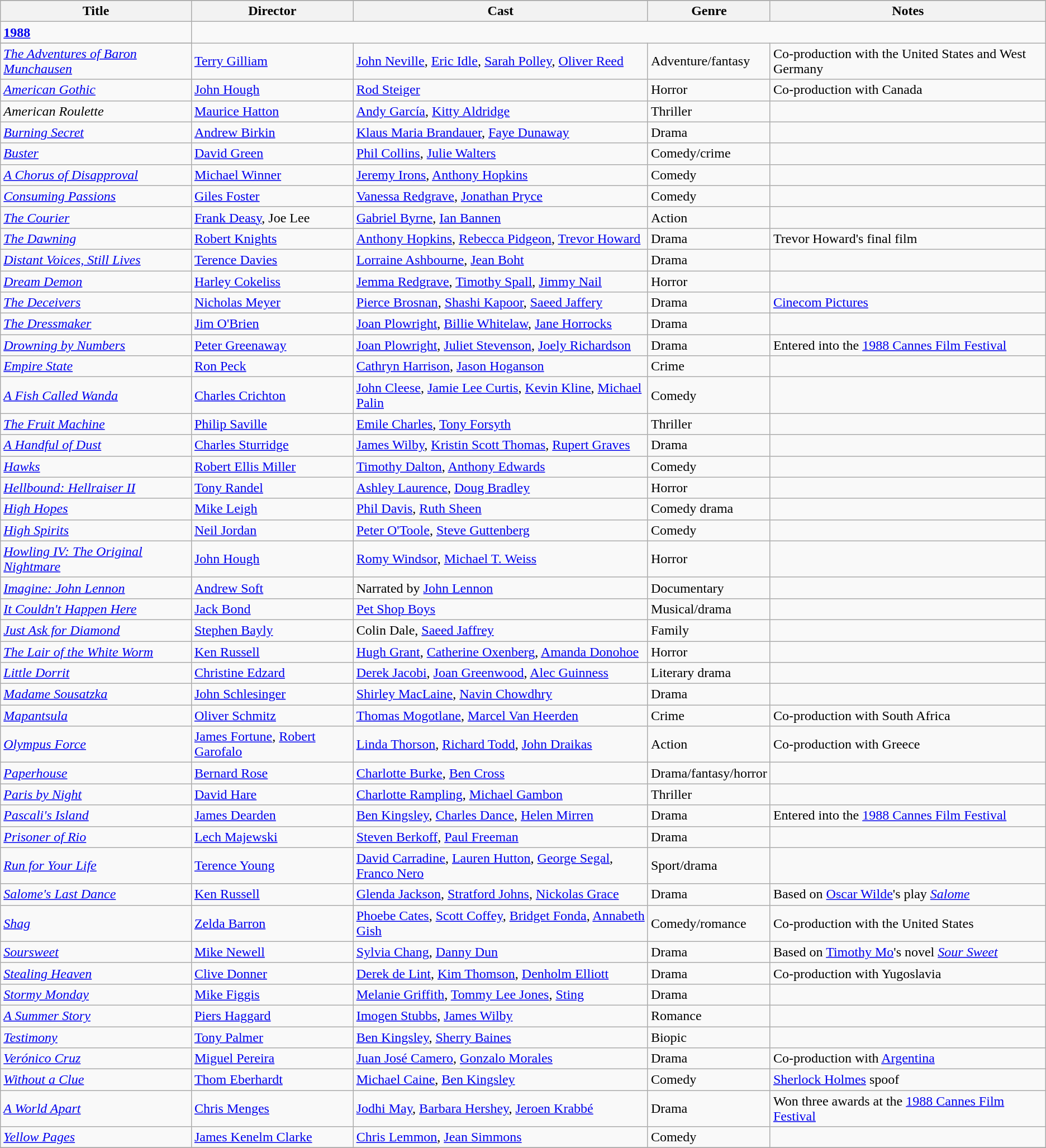<table class="wikitable">
<tr>
</tr>
<tr>
<th>Title</th>
<th>Director</th>
<th>Cast</th>
<th>Genre</th>
<th>Notes</th>
</tr>
<tr>
<td><strong><a href='#'>1988</a></strong></td>
</tr>
<tr>
</tr>
<tr>
<td><em><a href='#'>The Adventures of Baron Munchausen</a></em></td>
<td><a href='#'>Terry Gilliam</a></td>
<td><a href='#'>John Neville</a>, <a href='#'>Eric Idle</a>, <a href='#'>Sarah Polley</a>, <a href='#'>Oliver Reed</a></td>
<td>Adventure/fantasy</td>
<td>Co-production with the United States and West Germany</td>
</tr>
<tr>
<td><em><a href='#'>American Gothic</a></em></td>
<td><a href='#'>John Hough</a></td>
<td><a href='#'>Rod Steiger</a></td>
<td>Horror</td>
<td>Co-production with Canada</td>
</tr>
<tr>
<td><em>American Roulette</em></td>
<td><a href='#'>Maurice Hatton</a></td>
<td><a href='#'>Andy García</a>, <a href='#'>Kitty Aldridge</a></td>
<td>Thriller</td>
<td></td>
</tr>
<tr>
<td><em><a href='#'>Burning Secret</a></em></td>
<td><a href='#'>Andrew Birkin</a></td>
<td><a href='#'>Klaus Maria Brandauer</a>, <a href='#'>Faye Dunaway</a></td>
<td>Drama</td>
<td></td>
</tr>
<tr>
<td><em><a href='#'>Buster</a></em></td>
<td><a href='#'>David Green</a></td>
<td><a href='#'>Phil Collins</a>, <a href='#'>Julie Walters</a></td>
<td>Comedy/crime</td>
<td></td>
</tr>
<tr>
<td><em><a href='#'>A Chorus of Disapproval</a></em></td>
<td><a href='#'>Michael Winner</a></td>
<td><a href='#'>Jeremy Irons</a>, <a href='#'>Anthony Hopkins</a></td>
<td>Comedy</td>
<td></td>
</tr>
<tr>
<td><em><a href='#'>Consuming Passions</a></em></td>
<td><a href='#'>Giles Foster</a></td>
<td><a href='#'>Vanessa Redgrave</a>, <a href='#'>Jonathan Pryce</a></td>
<td>Comedy</td>
<td></td>
</tr>
<tr>
<td><em><a href='#'>The Courier</a></em></td>
<td><a href='#'>Frank Deasy</a>, Joe Lee</td>
<td><a href='#'>Gabriel Byrne</a>, <a href='#'>Ian Bannen</a></td>
<td>Action</td>
<td></td>
</tr>
<tr>
<td><em><a href='#'>The Dawning</a></em></td>
<td><a href='#'>Robert Knights</a></td>
<td><a href='#'>Anthony Hopkins</a>, <a href='#'>Rebecca Pidgeon</a>, <a href='#'>Trevor Howard</a></td>
<td>Drama</td>
<td>Trevor Howard's final film</td>
</tr>
<tr>
<td><em><a href='#'>Distant Voices, Still Lives</a></em></td>
<td><a href='#'>Terence Davies</a></td>
<td><a href='#'>Lorraine Ashbourne</a>, <a href='#'>Jean Boht</a></td>
<td>Drama</td>
<td></td>
</tr>
<tr>
<td><em><a href='#'>Dream Demon</a></em></td>
<td><a href='#'>Harley Cokeliss</a></td>
<td><a href='#'>Jemma Redgrave</a>, <a href='#'>Timothy Spall</a>, <a href='#'>Jimmy Nail</a></td>
<td>Horror</td>
<td></td>
</tr>
<tr>
<td><em><a href='#'>The Deceivers</a></em></td>
<td><a href='#'>Nicholas Meyer</a></td>
<td><a href='#'>Pierce Brosnan</a>, <a href='#'>Shashi Kapoor</a>, <a href='#'>Saeed Jaffery</a></td>
<td>Drama</td>
<td><a href='#'>Cinecom Pictures</a></td>
</tr>
<tr>
<td><em><a href='#'>The Dressmaker</a></em></td>
<td><a href='#'>Jim O'Brien</a></td>
<td><a href='#'>Joan Plowright</a>, <a href='#'>Billie Whitelaw</a>, <a href='#'>Jane Horrocks</a></td>
<td>Drama</td>
<td></td>
</tr>
<tr>
<td><em><a href='#'>Drowning by Numbers</a></em></td>
<td><a href='#'>Peter Greenaway</a></td>
<td><a href='#'>Joan Plowright</a>, <a href='#'>Juliet Stevenson</a>, <a href='#'>Joely Richardson</a></td>
<td>Drama</td>
<td>Entered into the <a href='#'>1988 Cannes Film Festival</a></td>
</tr>
<tr>
<td><em><a href='#'>Empire State</a></em></td>
<td><a href='#'>Ron Peck</a></td>
<td><a href='#'>Cathryn Harrison</a>, <a href='#'>Jason Hoganson</a></td>
<td>Crime</td>
<td></td>
</tr>
<tr>
<td><em><a href='#'>A Fish Called Wanda</a></em></td>
<td><a href='#'>Charles Crichton</a></td>
<td><a href='#'>John Cleese</a>, <a href='#'>Jamie Lee Curtis</a>, <a href='#'>Kevin Kline</a>, <a href='#'>Michael Palin</a></td>
<td>Comedy</td>
<td></td>
</tr>
<tr>
<td><em><a href='#'>The Fruit Machine</a></em></td>
<td><a href='#'>Philip Saville</a></td>
<td><a href='#'>Emile Charles</a>, <a href='#'>Tony Forsyth</a></td>
<td>Thriller</td>
<td></td>
</tr>
<tr>
<td><em><a href='#'>A Handful of Dust</a></em></td>
<td><a href='#'>Charles Sturridge</a></td>
<td><a href='#'>James Wilby</a>, <a href='#'>Kristin Scott Thomas</a>, <a href='#'>Rupert Graves</a></td>
<td>Drama</td>
<td></td>
</tr>
<tr>
<td><em><a href='#'>Hawks</a></em></td>
<td><a href='#'>Robert Ellis Miller</a></td>
<td><a href='#'>Timothy Dalton</a>, <a href='#'>Anthony Edwards</a></td>
<td>Comedy</td>
<td></td>
</tr>
<tr>
<td><em><a href='#'>Hellbound: Hellraiser II</a></em></td>
<td><a href='#'>Tony Randel</a></td>
<td><a href='#'>Ashley Laurence</a>, <a href='#'>Doug Bradley</a></td>
<td>Horror</td>
<td></td>
</tr>
<tr>
<td><em><a href='#'>High Hopes</a></em></td>
<td><a href='#'>Mike Leigh</a></td>
<td><a href='#'>Phil Davis</a>, <a href='#'>Ruth Sheen</a></td>
<td>Comedy drama</td>
<td></td>
</tr>
<tr>
<td><em><a href='#'>High Spirits</a></em></td>
<td><a href='#'>Neil Jordan</a></td>
<td><a href='#'>Peter O'Toole</a>, <a href='#'>Steve Guttenberg</a></td>
<td>Comedy</td>
<td></td>
</tr>
<tr>
<td><em><a href='#'>Howling IV: The Original Nightmare</a></em></td>
<td><a href='#'>John Hough</a></td>
<td><a href='#'>Romy Windsor</a>, <a href='#'>Michael T. Weiss</a></td>
<td>Horror</td>
<td></td>
</tr>
<tr>
<td><em><a href='#'>Imagine: John Lennon</a></em></td>
<td><a href='#'>Andrew Soft</a></td>
<td>Narrated by <a href='#'>John Lennon</a></td>
<td>Documentary</td>
<td></td>
</tr>
<tr>
<td><em><a href='#'>It Couldn't Happen Here</a></em></td>
<td><a href='#'>Jack Bond</a></td>
<td><a href='#'>Pet Shop Boys</a></td>
<td>Musical/drama</td>
<td></td>
</tr>
<tr>
<td><em><a href='#'>Just Ask for Diamond</a></em></td>
<td><a href='#'>Stephen Bayly</a></td>
<td>Colin Dale, <a href='#'>Saeed Jaffrey</a></td>
<td>Family</td>
<td></td>
</tr>
<tr>
<td><em><a href='#'>The Lair of the White Worm</a></em></td>
<td><a href='#'>Ken Russell</a></td>
<td><a href='#'>Hugh Grant</a>, <a href='#'>Catherine Oxenberg</a>, <a href='#'>Amanda Donohoe</a></td>
<td>Horror</td>
<td></td>
</tr>
<tr>
<td><em><a href='#'>Little Dorrit</a></em></td>
<td><a href='#'>Christine Edzard</a></td>
<td><a href='#'>Derek Jacobi</a>, <a href='#'>Joan Greenwood</a>, <a href='#'>Alec Guinness</a></td>
<td>Literary drama</td>
<td></td>
</tr>
<tr>
<td><em><a href='#'>Madame Sousatzka</a></em></td>
<td><a href='#'>John Schlesinger</a></td>
<td><a href='#'>Shirley MacLaine</a>, <a href='#'>Navin Chowdhry</a></td>
<td>Drama</td>
<td></td>
</tr>
<tr>
<td><em><a href='#'>Mapantsula</a></em></td>
<td><a href='#'>Oliver Schmitz</a></td>
<td><a href='#'>Thomas Mogotlane</a>, <a href='#'>Marcel Van Heerden</a></td>
<td>Crime</td>
<td>Co-production with South Africa</td>
</tr>
<tr>
<td><em><a href='#'>Olympus Force</a></em></td>
<td><a href='#'>James Fortune</a>, <a href='#'>Robert Garofalo</a></td>
<td><a href='#'>Linda Thorson</a>, <a href='#'>Richard Todd</a>, <a href='#'>John Draikas</a></td>
<td>Action</td>
<td>Co-production with Greece </td>
</tr>
<tr>
<td><em><a href='#'>Paperhouse</a></em></td>
<td><a href='#'>Bernard Rose</a></td>
<td><a href='#'>Charlotte Burke</a>, <a href='#'>Ben Cross</a></td>
<td>Drama/fantasy/horror</td>
<td></td>
</tr>
<tr>
<td><em><a href='#'>Paris by Night</a></em></td>
<td><a href='#'>David Hare</a></td>
<td><a href='#'>Charlotte Rampling</a>, <a href='#'>Michael Gambon</a></td>
<td>Thriller</td>
<td></td>
</tr>
<tr>
<td><em><a href='#'>Pascali's Island</a></em></td>
<td><a href='#'>James Dearden</a></td>
<td><a href='#'>Ben Kingsley</a>, <a href='#'>Charles Dance</a>, <a href='#'>Helen Mirren</a></td>
<td>Drama</td>
<td>Entered into the <a href='#'>1988 Cannes Film Festival</a></td>
</tr>
<tr>
<td><em><a href='#'>Prisoner of Rio</a></em></td>
<td><a href='#'>Lech Majewski</a></td>
<td><a href='#'>Steven Berkoff</a>, <a href='#'>Paul Freeman</a></td>
<td>Drama</td>
<td></td>
</tr>
<tr>
<td><em><a href='#'>Run for Your Life</a></em></td>
<td><a href='#'>Terence Young</a></td>
<td><a href='#'>David Carradine</a>, <a href='#'>Lauren Hutton</a>, <a href='#'>George Segal</a>, <a href='#'>Franco Nero</a></td>
<td>Sport/drama</td>
<td></td>
</tr>
<tr>
<td><em><a href='#'>Salome's Last Dance</a></em></td>
<td><a href='#'>Ken Russell</a></td>
<td><a href='#'>Glenda Jackson</a>, <a href='#'>Stratford Johns</a>, <a href='#'>Nickolas Grace</a></td>
<td>Drama</td>
<td>Based on <a href='#'>Oscar Wilde</a>'s play <em><a href='#'>Salome</a></em></td>
</tr>
<tr>
<td><em><a href='#'>Shag</a></em></td>
<td><a href='#'>Zelda Barron</a></td>
<td><a href='#'>Phoebe Cates</a>, <a href='#'>Scott Coffey</a>, <a href='#'>Bridget Fonda</a>, <a href='#'>Annabeth Gish</a></td>
<td>Comedy/romance</td>
<td>Co-production with the United States</td>
</tr>
<tr>
<td><em><a href='#'>Soursweet</a></em></td>
<td><a href='#'>Mike Newell</a></td>
<td><a href='#'>Sylvia Chang</a>, <a href='#'>Danny Dun</a></td>
<td>Drama</td>
<td>Based on <a href='#'>Timothy Mo</a>'s novel <em><a href='#'>Sour Sweet</a></em></td>
</tr>
<tr>
<td><em><a href='#'>Stealing Heaven</a></em></td>
<td><a href='#'>Clive Donner</a></td>
<td><a href='#'>Derek de Lint</a>, <a href='#'>Kim Thomson</a>, <a href='#'>Denholm Elliott</a></td>
<td>Drama</td>
<td>Co-production with Yugoslavia</td>
</tr>
<tr>
<td><em><a href='#'>Stormy Monday</a></em></td>
<td><a href='#'>Mike Figgis</a></td>
<td><a href='#'>Melanie Griffith</a>, <a href='#'>Tommy Lee Jones</a>, <a href='#'>Sting</a></td>
<td>Drama</td>
<td></td>
</tr>
<tr>
<td><em><a href='#'>A Summer Story</a></em></td>
<td><a href='#'>Piers Haggard</a></td>
<td><a href='#'>Imogen Stubbs</a>, <a href='#'>James Wilby</a></td>
<td>Romance</td>
<td></td>
</tr>
<tr>
<td><em><a href='#'>Testimony</a></em></td>
<td><a href='#'>Tony Palmer</a></td>
<td><a href='#'>Ben Kingsley</a>, <a href='#'>Sherry Baines</a></td>
<td>Biopic</td>
<td></td>
</tr>
<tr>
<td><em><a href='#'>Verónico Cruz</a></em></td>
<td><a href='#'>Miguel Pereira</a></td>
<td><a href='#'>Juan José Camero</a>, <a href='#'>Gonzalo Morales</a></td>
<td>Drama</td>
<td>Co-production with <a href='#'>Argentina</a></td>
</tr>
<tr>
<td><em><a href='#'>Without a Clue</a></em></td>
<td><a href='#'>Thom Eberhardt</a></td>
<td><a href='#'>Michael Caine</a>, <a href='#'>Ben Kingsley</a></td>
<td>Comedy</td>
<td><a href='#'>Sherlock Holmes</a> spoof</td>
</tr>
<tr>
<td><em><a href='#'>A World Apart</a></em></td>
<td><a href='#'>Chris Menges</a></td>
<td><a href='#'>Jodhi May</a>, <a href='#'>Barbara Hershey</a>, <a href='#'>Jeroen Krabbé</a></td>
<td>Drama</td>
<td>Won three awards at the <a href='#'>1988 Cannes Film Festival</a></td>
</tr>
<tr>
<td><em><a href='#'>Yellow Pages</a></em></td>
<td><a href='#'>James Kenelm Clarke</a></td>
<td><a href='#'>Chris Lemmon</a>, <a href='#'>Jean Simmons</a></td>
<td>Comedy</td>
<td></td>
</tr>
<tr>
</tr>
</table>
